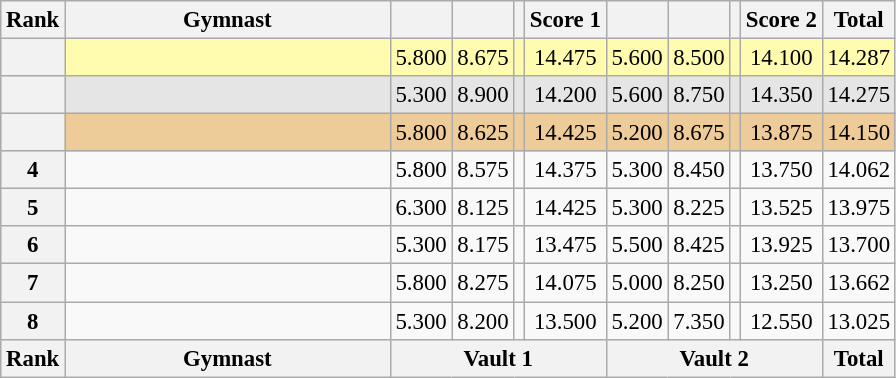<table class="wikitable sortable" style="text-align:center; font-size:95%">
<tr>
<th scope=col>Rank</th>
<th scope=col width="210">Gymnast</th>
<th></th>
<th scope=col></th>
<th scope=col></th>
<th scope=col>Score 1</th>
<th></th>
<th scope=col></th>
<th scope=col></th>
<th scope=col>Score 2</th>
<th scope=col>Total</th>
</tr>
<tr bgcolor=fffcaf>
<th scope=row></th>
<td align="left"></td>
<td>5.800</td>
<td>8.675</td>
<td></td>
<td>14.475</td>
<td>5.600</td>
<td>8.500</td>
<td></td>
<td>14.100</td>
<td>14.287</td>
</tr>
<tr bgcolor=e5e5e5>
<th scope=row></th>
<td align="left"></td>
<td>5.300</td>
<td>8.900</td>
<td></td>
<td>14.200</td>
<td>5.600</td>
<td>8.750</td>
<td></td>
<td>14.350</td>
<td>14.275</td>
</tr>
<tr bgcolor=eecc99>
<th scope=row></th>
<td align="left"></td>
<td>5.800</td>
<td>8.625</td>
<td></td>
<td>14.425</td>
<td>5.200</td>
<td>8.675</td>
<td></td>
<td>13.875</td>
<td>14.150</td>
</tr>
<tr>
<th scope=row>4</th>
<td align="left"></td>
<td>5.800</td>
<td>8.575</td>
<td></td>
<td>14.375</td>
<td>5.300</td>
<td>8.450</td>
<td></td>
<td>13.750</td>
<td>14.062</td>
</tr>
<tr>
<th scope=row>5</th>
<td align="left"></td>
<td>6.300</td>
<td>8.125</td>
<td></td>
<td>14.425</td>
<td>5.300</td>
<td>8.225</td>
<td></td>
<td>13.525</td>
<td>13.975</td>
</tr>
<tr>
<th scope=row>6</th>
<td align="left"></td>
<td>5.300</td>
<td>8.175</td>
<td></td>
<td>13.475</td>
<td>5.500</td>
<td>8.425</td>
<td></td>
<td>13.925</td>
<td>13.700</td>
</tr>
<tr>
<th scope=row>7</th>
<td align="left"></td>
<td>5.800</td>
<td>8.275</td>
<td></td>
<td>14.075</td>
<td>5.000</td>
<td>8.250</td>
<td></td>
<td>13.250</td>
<td>13.662</td>
</tr>
<tr>
<th scope=row>8</th>
<td align="left"></td>
<td>5.300</td>
<td>8.200</td>
<td></td>
<td>13.500</td>
<td>5.200</td>
<td>7.350</td>
<td></td>
<td>12.550</td>
<td>13.025</td>
</tr>
<tr class="sortbottom">
<th scope=col>Rank</th>
<th scope=col width="210">Gymnast</th>
<th scope=col colspan="4">Vault 1</th>
<th scope=col colspan="4">Vault 2</th>
<th scope=col>Total</th>
</tr>
</table>
